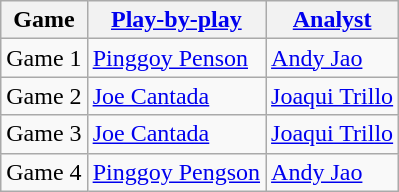<table class=wikitable>
<tr>
<th>Game</th>
<th><a href='#'>Play-by-play</a></th>
<th><a href='#'>Analyst</a></th>
</tr>
<tr>
<td>Game 1</td>
<td><a href='#'>Pinggoy Penson</a></td>
<td><a href='#'>Andy Jao</a></td>
</tr>
<tr>
<td>Game 2</td>
<td><a href='#'>Joe Cantada</a></td>
<td><a href='#'>Joaqui Trillo</a></td>
</tr>
<tr>
<td>Game 3</td>
<td><a href='#'>Joe Cantada</a></td>
<td><a href='#'>Joaqui Trillo</a></td>
</tr>
<tr>
<td>Game 4</td>
<td><a href='#'>Pinggoy Pengson</a></td>
<td><a href='#'>Andy Jao</a></td>
</tr>
</table>
